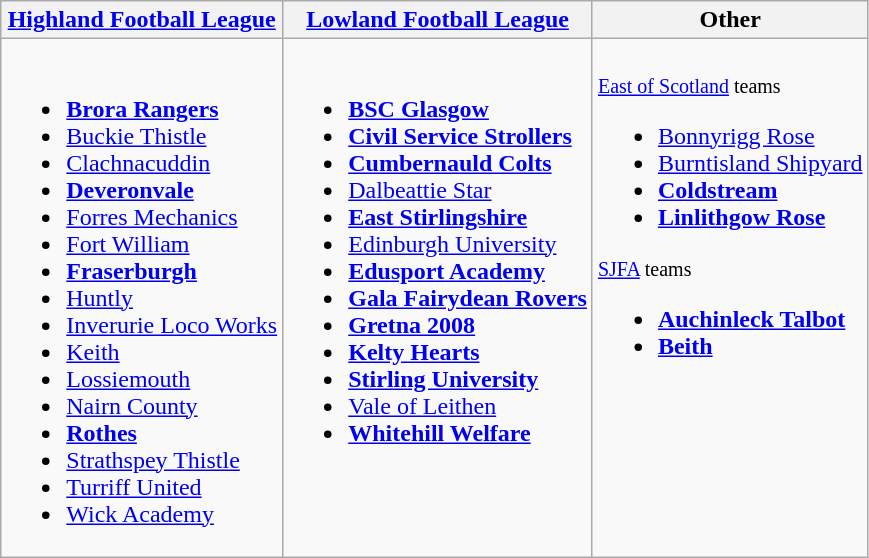<table class="wikitable" style="text-align:left">
<tr>
<th><a href='#'>Highland Football League</a></th>
<th><a href='#'>Lowland Football League</a></th>
<th>Other</th>
</tr>
<tr>
<td valign=top><br><ul><li><strong><a href='#'>Brora Rangers</a></strong></li><li><a href='#'>Buckie Thistle</a></li><li><a href='#'>Clachnacuddin</a></li><li><strong><a href='#'>Deveronvale</a></strong></li><li><a href='#'>Forres Mechanics</a></li><li><a href='#'>Fort William</a></li><li><strong><a href='#'>Fraserburgh</a></strong></li><li><a href='#'>Huntly</a></li><li><a href='#'>Inverurie Loco Works</a></li><li><a href='#'>Keith</a></li><li><a href='#'>Lossiemouth</a></li><li><a href='#'>Nairn County</a></li><li><strong><a href='#'>Rothes</a></strong></li><li><a href='#'>Strathspey Thistle</a></li><li><a href='#'>Turriff United</a></li><li><a href='#'>Wick Academy</a></li></ul></td>
<td valign=top><br><ul><li><strong><a href='#'>BSC Glasgow</a></strong></li><li><strong><a href='#'>Civil Service Strollers</a></strong></li><li><strong><a href='#'>Cumbernauld Colts</a></strong></li><li><a href='#'>Dalbeattie Star</a></li><li><strong><a href='#'>East Stirlingshire</a></strong></li><li><a href='#'>Edinburgh University</a></li><li><strong><a href='#'>Edusport Academy</a></strong></li><li><strong><a href='#'>Gala Fairydean Rovers</a></strong></li><li><strong><a href='#'>Gretna 2008</a></strong></li><li><strong><a href='#'>Kelty Hearts</a></strong></li><li><strong><a href='#'>Stirling University</a></strong></li><li><a href='#'>Vale of Leithen</a></li><li><strong><a href='#'>Whitehill Welfare</a></strong></li></ul></td>
<td valign=top><br><small><a href='#'>East of Scotland</a> teams</small><ul><li><a href='#'>Bonnyrigg Rose</a></li><li><a href='#'>Burntisland Shipyard</a></li><li><strong><a href='#'>Coldstream</a></strong></li><li><strong><a href='#'>Linlithgow Rose</a></strong></li></ul><small><a href='#'>SJFA</a> teams</small><ul><li><strong><a href='#'>Auchinleck Talbot</a></strong></li><li><strong><a href='#'>Beith</a></strong></li></ul></td>
</tr>
</table>
